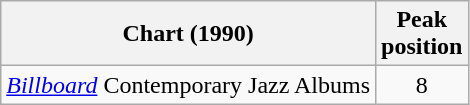<table class="wikitable sortable plainrowheaders">
<tr>
<th scope="col">Chart (1990)</th>
<th scope="col">Peak<br>position</th>
</tr>
<tr>
<td><em><a href='#'>Billboard</a></em> Contemporary Jazz Albums</td>
<td style="text-align:center">8</td>
</tr>
</table>
